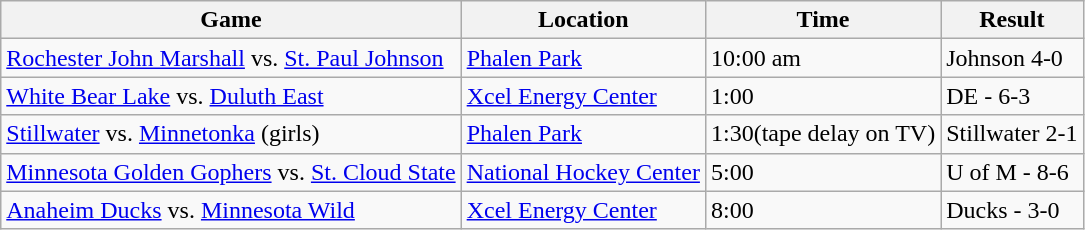<table class="wikitable">
<tr>
<th>Game</th>
<th>Location</th>
<th>Time</th>
<th>Result</th>
</tr>
<tr>
<td><a href='#'>Rochester John Marshall</a> vs. <a href='#'>St. Paul Johnson</a></td>
<td><a href='#'>Phalen Park</a></td>
<td>10:00 am</td>
<td>Johnson 4-0</td>
</tr>
<tr>
<td><a href='#'>White Bear Lake</a> vs. <a href='#'>Duluth East</a></td>
<td><a href='#'>Xcel Energy Center</a></td>
<td>1:00</td>
<td>DE - 6-3</td>
</tr>
<tr>
<td><a href='#'>Stillwater</a> vs. <a href='#'>Minnetonka</a> (girls)</td>
<td><a href='#'>Phalen Park</a></td>
<td>1:30(tape delay on TV)</td>
<td>Stillwater 2-1</td>
</tr>
<tr>
<td><a href='#'>Minnesota Golden Gophers</a> vs. <a href='#'>St. Cloud State</a></td>
<td><a href='#'>National Hockey Center</a></td>
<td>5:00</td>
<td>U of M - 8-6</td>
</tr>
<tr>
<td><a href='#'>Anaheim Ducks</a> vs. <a href='#'>Minnesota Wild</a></td>
<td><a href='#'>Xcel Energy Center</a></td>
<td>8:00</td>
<td>Ducks - 3-0</td>
</tr>
</table>
